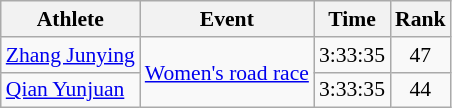<table class=wikitable style="font-size:90%">
<tr>
<th>Athlete</th>
<th>Event</th>
<th>Time</th>
<th>Rank</th>
</tr>
<tr align=center>
<td align=left><a href='#'>Zhang Junying</a></td>
<td style="text-align:left;" rowspan="2"><a href='#'>Women's road race</a></td>
<td>3:33:35</td>
<td>47</td>
</tr>
<tr align=center>
<td align=left><a href='#'>Qian Yunjuan</a></td>
<td>3:33:35</td>
<td>44</td>
</tr>
</table>
